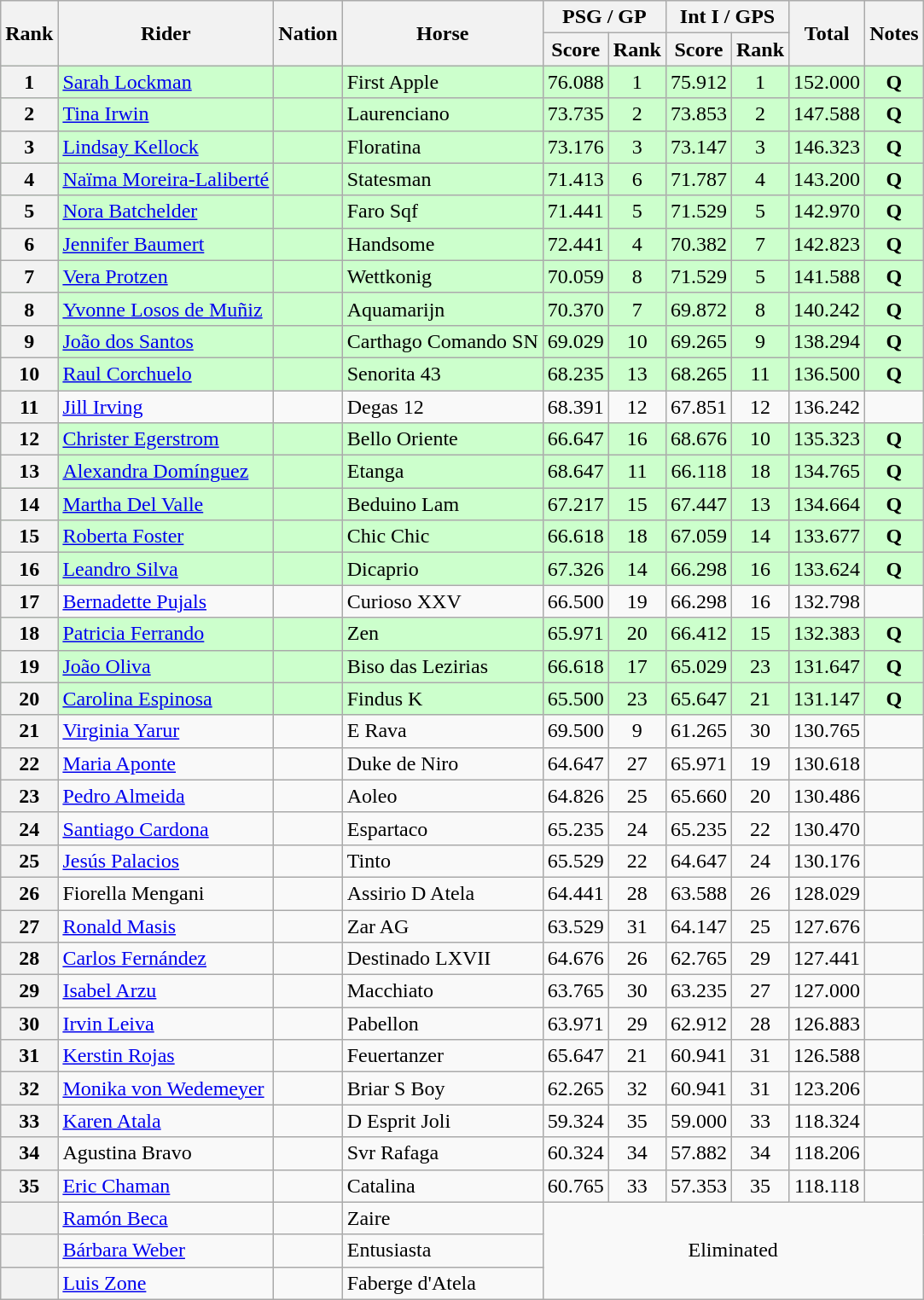<table class="wikitable sortable" style="text-align:center">
<tr>
<th rowspan="2">Rank</th>
<th rowspan="2">Rider</th>
<th rowspan="2">Nation</th>
<th rowspan="2">Horse</th>
<th colspan="2">PSG / GP</th>
<th colspan="2">Int I / GPS</th>
<th rowspan="2">Total</th>
<th rowspan="2">Notes</th>
</tr>
<tr>
<th>Score</th>
<th>Rank</th>
<th>Score</th>
<th>Rank</th>
</tr>
<tr bgcolor=ccffcc>
<th>1</th>
<td align=left><a href='#'>Sarah Lockman</a></td>
<td align=left></td>
<td align=left>First Apple</td>
<td>76.088</td>
<td>1</td>
<td>75.912</td>
<td>1</td>
<td>152.000</td>
<td><strong>Q</strong></td>
</tr>
<tr bgcolor=ccffcc>
<th>2</th>
<td align=left><a href='#'>Tina Irwin</a></td>
<td align=left></td>
<td align=left>Laurenciano</td>
<td>73.735</td>
<td>2</td>
<td>73.853</td>
<td>2</td>
<td>147.588</td>
<td><strong>Q</strong></td>
</tr>
<tr bgcolor=ccffcc>
<th>3</th>
<td align=left><a href='#'>Lindsay Kellock</a></td>
<td align=left></td>
<td align=left>Floratina</td>
<td>73.176</td>
<td>3</td>
<td>73.147</td>
<td>3</td>
<td>146.323</td>
<td><strong>Q</strong></td>
</tr>
<tr bgcolor=ccffcc>
<th>4</th>
<td align=left><a href='#'>Naïma Moreira-Laliberté</a></td>
<td align=left></td>
<td align=left>Statesman</td>
<td>71.413</td>
<td>6</td>
<td>71.787</td>
<td>4</td>
<td>143.200</td>
<td><strong>Q</strong></td>
</tr>
<tr bgcolor=ccffcc>
<th>5</th>
<td align=left><a href='#'>Nora Batchelder</a></td>
<td align=left></td>
<td align=left>Faro Sqf</td>
<td>71.441</td>
<td>5</td>
<td>71.529</td>
<td>5</td>
<td>142.970</td>
<td><strong>Q</strong></td>
</tr>
<tr bgcolor=ccffcc>
<th>6</th>
<td align=left><a href='#'>Jennifer Baumert</a></td>
<td align=left></td>
<td align=left>Handsome</td>
<td>72.441</td>
<td>4</td>
<td>70.382</td>
<td>7</td>
<td>142.823</td>
<td><strong>Q</strong></td>
</tr>
<tr bgcolor=ccffcc>
<th>7</th>
<td align=left><a href='#'>Vera Protzen</a></td>
<td align=left></td>
<td align=left>Wettkonig</td>
<td>70.059</td>
<td>8</td>
<td>71.529</td>
<td>5</td>
<td>141.588</td>
<td><strong>Q</strong></td>
</tr>
<tr bgcolor=ccffcc>
<th>8</th>
<td align=left><a href='#'>Yvonne Losos de Muñiz</a></td>
<td align=left></td>
<td align=left>Aquamarijn</td>
<td>70.370</td>
<td>7</td>
<td>69.872</td>
<td>8</td>
<td>140.242</td>
<td><strong>Q</strong></td>
</tr>
<tr bgcolor=ccffcc>
<th>9</th>
<td align=left><a href='#'>João dos Santos</a></td>
<td align=left></td>
<td align=left>Carthago Comando SN</td>
<td>69.029</td>
<td>10</td>
<td>69.265</td>
<td>9</td>
<td>138.294</td>
<td><strong>Q</strong></td>
</tr>
<tr bgcolor=ccffcc>
<th>10</th>
<td align=left><a href='#'>Raul Corchuelo</a></td>
<td align=left></td>
<td align=left>Senorita 43</td>
<td>68.235</td>
<td>13</td>
<td>68.265</td>
<td>11</td>
<td>136.500</td>
<td><strong>Q</strong></td>
</tr>
<tr>
<th>11</th>
<td align=left><a href='#'>Jill Irving</a></td>
<td align=left></td>
<td align=left>Degas 12</td>
<td>68.391</td>
<td>12</td>
<td>67.851</td>
<td>12</td>
<td>136.242</td>
<td></td>
</tr>
<tr bgcolor=ccffcc>
<th>12</th>
<td align=left><a href='#'>Christer Egerstrom</a></td>
<td align=left></td>
<td align=left>Bello Oriente</td>
<td>66.647</td>
<td>16</td>
<td>68.676</td>
<td>10</td>
<td>135.323</td>
<td><strong>Q</strong></td>
</tr>
<tr bgcolor=ccffcc>
<th>13</th>
<td align=left><a href='#'>Alexandra Domínguez</a></td>
<td align=left></td>
<td align=left>Etanga</td>
<td>68.647</td>
<td>11</td>
<td>66.118</td>
<td>18</td>
<td>134.765</td>
<td><strong>Q</strong></td>
</tr>
<tr bgcolor=ccffcc>
<th>14</th>
<td align=left><a href='#'>Martha Del Valle</a></td>
<td align=left></td>
<td align=left>Beduino Lam</td>
<td>67.217</td>
<td>15</td>
<td>67.447</td>
<td>13</td>
<td>134.664</td>
<td><strong>Q</strong></td>
</tr>
<tr bgcolor=ccffcc>
<th>15</th>
<td align=left><a href='#'>Roberta Foster</a></td>
<td align=left></td>
<td align=left>Chic Chic</td>
<td>66.618</td>
<td>18</td>
<td>67.059</td>
<td>14</td>
<td>133.677</td>
<td><strong>Q</strong></td>
</tr>
<tr bgcolor=ccffcc>
<th>16</th>
<td align=left><a href='#'>Leandro Silva</a></td>
<td align=left></td>
<td align=left>Dicaprio</td>
<td>67.326</td>
<td>14</td>
<td>66.298</td>
<td>16</td>
<td>133.624</td>
<td><strong>Q</strong></td>
</tr>
<tr>
<th>17</th>
<td align=left><a href='#'>Bernadette Pujals</a></td>
<td align=left></td>
<td align=left>Curioso XXV</td>
<td>66.500</td>
<td>19</td>
<td>66.298</td>
<td>16</td>
<td>132.798</td>
<td></td>
</tr>
<tr bgcolor=ccffcc>
<th>18</th>
<td align=left><a href='#'>Patricia Ferrando</a></td>
<td align=left></td>
<td align=left>Zen</td>
<td>65.971</td>
<td>20</td>
<td>66.412</td>
<td>15</td>
<td>132.383</td>
<td><strong>Q</strong></td>
</tr>
<tr bgcolor=ccffcc>
<th>19</th>
<td align=left><a href='#'>João Oliva</a></td>
<td align=left></td>
<td align=left>Biso das Lezirias</td>
<td>66.618</td>
<td>17</td>
<td>65.029</td>
<td>23</td>
<td>131.647</td>
<td><strong>Q</strong></td>
</tr>
<tr bgcolor=ccffcc>
<th>20</th>
<td align=left><a href='#'>Carolina Espinosa</a></td>
<td align=left></td>
<td align=left>Findus K</td>
<td>65.500</td>
<td>23</td>
<td>65.647</td>
<td>21</td>
<td>131.147</td>
<td><strong>Q</strong></td>
</tr>
<tr>
<th>21</th>
<td align=left><a href='#'>Virginia Yarur</a></td>
<td align=left></td>
<td align=left>E Rava</td>
<td>69.500</td>
<td>9</td>
<td>61.265</td>
<td>30</td>
<td>130.765</td>
<td></td>
</tr>
<tr>
<th>22</th>
<td align=left><a href='#'>Maria Aponte</a></td>
<td align=left></td>
<td align=left>Duke de Niro</td>
<td>64.647</td>
<td>27</td>
<td>65.971</td>
<td>19</td>
<td>130.618</td>
<td></td>
</tr>
<tr>
<th>23</th>
<td align=left><a href='#'>Pedro Almeida</a></td>
<td align=left></td>
<td align=left>Aoleo</td>
<td>64.826</td>
<td>25</td>
<td>65.660</td>
<td>20</td>
<td>130.486</td>
<td></td>
</tr>
<tr>
<th>24</th>
<td align=left><a href='#'>Santiago Cardona</a></td>
<td align=left></td>
<td align=left>Espartaco</td>
<td>65.235</td>
<td>24</td>
<td>65.235</td>
<td>22</td>
<td>130.470</td>
<td></td>
</tr>
<tr>
<th>25</th>
<td align=left><a href='#'>Jesús Palacios</a></td>
<td align=left></td>
<td align=left>Tinto</td>
<td>65.529</td>
<td>22</td>
<td>64.647</td>
<td>24</td>
<td>130.176</td>
<td></td>
</tr>
<tr>
<th>26</th>
<td align=left>Fiorella Mengani</td>
<td align=left></td>
<td align=left>Assirio D Atela</td>
<td>64.441</td>
<td>28</td>
<td>63.588</td>
<td>26</td>
<td>128.029</td>
<td></td>
</tr>
<tr>
<th>27</th>
<td align=left><a href='#'>Ronald Masis</a></td>
<td align=left></td>
<td align=left>Zar AG</td>
<td>63.529</td>
<td>31</td>
<td>64.147</td>
<td>25</td>
<td>127.676</td>
<td></td>
</tr>
<tr>
<th>28</th>
<td align=left><a href='#'>Carlos Fernández</a></td>
<td align=left></td>
<td align=left>Destinado LXVII</td>
<td>64.676</td>
<td>26</td>
<td>62.765</td>
<td>29</td>
<td>127.441</td>
<td></td>
</tr>
<tr>
<th>29</th>
<td align=left><a href='#'>Isabel Arzu</a></td>
<td align=left></td>
<td align=left>Macchiato</td>
<td>63.765</td>
<td>30</td>
<td>63.235</td>
<td>27</td>
<td>127.000</td>
<td></td>
</tr>
<tr>
<th>30</th>
<td align=left><a href='#'>Irvin Leiva</a></td>
<td align=left></td>
<td align=left>Pabellon</td>
<td>63.971</td>
<td>29</td>
<td>62.912</td>
<td>28</td>
<td>126.883</td>
<td></td>
</tr>
<tr>
<th>31</th>
<td align=left><a href='#'>Kerstin Rojas</a></td>
<td align=left></td>
<td align=left>Feuertanzer</td>
<td>65.647</td>
<td>21</td>
<td>60.941</td>
<td>31</td>
<td>126.588</td>
<td></td>
</tr>
<tr>
<th>32</th>
<td align=left><a href='#'>Monika von Wedemeyer</a></td>
<td align=left></td>
<td align=left>Briar S Boy</td>
<td>62.265</td>
<td>32</td>
<td>60.941</td>
<td>31</td>
<td>123.206</td>
<td></td>
</tr>
<tr>
<th>33</th>
<td align=left><a href='#'>Karen Atala</a></td>
<td align=left></td>
<td align=left>D Esprit Joli</td>
<td>59.324</td>
<td>35</td>
<td>59.000</td>
<td>33</td>
<td>118.324</td>
<td></td>
</tr>
<tr>
<th>34</th>
<td align=left>Agustina Bravo</td>
<td align=left></td>
<td align=left>Svr Rafaga</td>
<td>60.324</td>
<td>34</td>
<td>57.882</td>
<td>34</td>
<td>118.206</td>
<td></td>
</tr>
<tr>
<th>35</th>
<td align=left><a href='#'>Eric Chaman</a></td>
<td align=left></td>
<td align=left>Catalina</td>
<td>60.765</td>
<td>33</td>
<td>57.353</td>
<td>35</td>
<td>118.118</td>
<td></td>
</tr>
<tr>
<th></th>
<td align=left><a href='#'>Ramón Beca</a></td>
<td align=left></td>
<td align=left>Zaire</td>
<td colspan=6 rowspan=3>Eliminated</td>
</tr>
<tr>
<th></th>
<td align=left><a href='#'>Bárbara Weber</a></td>
<td align=left></td>
<td align=left>Entusiasta</td>
</tr>
<tr>
<th></th>
<td align=left><a href='#'>Luis Zone</a></td>
<td align=left></td>
<td align=left>Faberge d'Atela</td>
</tr>
</table>
